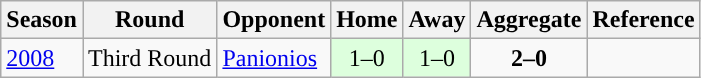<table class="wikitable">
<tr>
<th>Season</th>
<th>Round</th>
<th>Opponent</th>
<th>Home</th>
<th>Away</th>
<th>Aggregate</th>
<th>Reference</th>
</tr>
<tr>
<td><a href='#'>2008</a></td>
<td>Third Round</td>
<td> <a href='#'>Panionios</a></td>
<td style="text-align:center; background:#dfd;">1–0</td>
<td style="text-align:center; background:#dfd;">1–0</td>
<td style="text-align:center;"><strong>2–0</strong></td>
<td style="text-align:center;"></td>
</tr>
</table>
